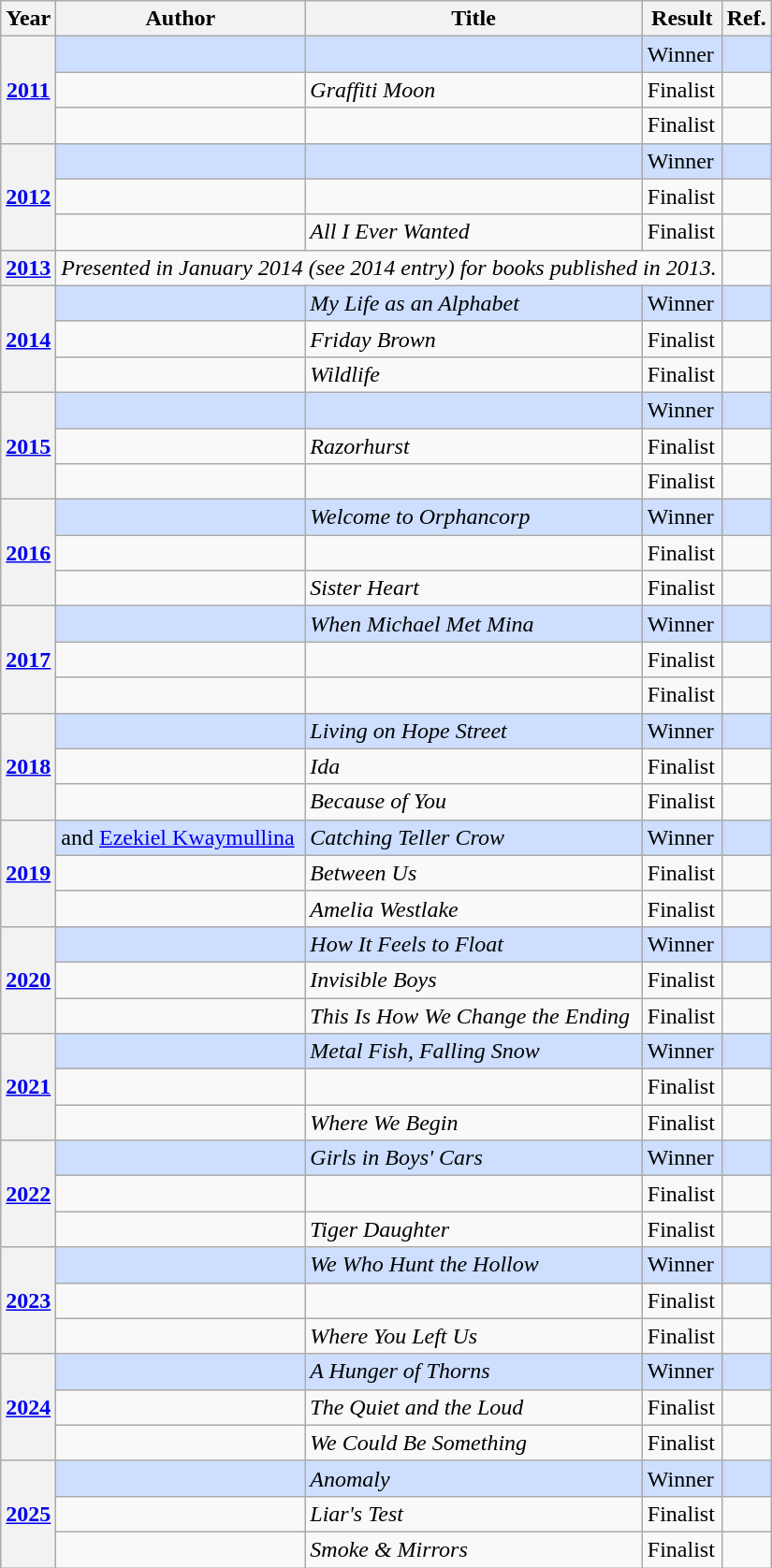<table class="wikitable sortable mw-collapsible">
<tr>
<th>Year</th>
<th>Author</th>
<th>Title</th>
<th>Result</th>
<th>Ref.</th>
</tr>
<tr style=background:#cddeff>
<th rowspan="3"><a href='#'>2011</a></th>
<td></td>
<td><em></em></td>
<td>Winner</td>
<td></td>
</tr>
<tr>
<td></td>
<td><em>Graffiti Moon</em></td>
<td>Finalist</td>
<td></td>
</tr>
<tr>
<td></td>
<td><em></em></td>
<td>Finalist</td>
<td></td>
</tr>
<tr style=background:#cddeff>
<th rowspan="3"><a href='#'>2012</a></th>
<td></td>
<td><em></em></td>
<td>Winner</td>
<td></td>
</tr>
<tr>
<td></td>
<td><em></em></td>
<td>Finalist</td>
<td></td>
</tr>
<tr>
<td></td>
<td><em>All I Ever Wanted</em></td>
<td>Finalist</td>
<td></td>
</tr>
<tr>
<th><a href='#'>2013</a></th>
<td colspan="3"><em>Presented in January 2014 (see 2014 entry) for books published in 2013.</em></td>
<td></td>
</tr>
<tr style=background:#cddeff>
<th rowspan="3"><a href='#'>2014</a></th>
<td></td>
<td><em>My Life as an Alphabet</em></td>
<td>Winner</td>
<td></td>
</tr>
<tr>
<td></td>
<td><em>Friday Brown</em></td>
<td>Finalist</td>
<td></td>
</tr>
<tr>
<td></td>
<td><em>Wildlife</em></td>
<td>Finalist</td>
<td></td>
</tr>
<tr style=background:#cddeff>
<th rowspan="3"><a href='#'>2015</a></th>
<td></td>
<td><em></em></td>
<td>Winner</td>
<td></td>
</tr>
<tr>
<td></td>
<td><em>Razorhurst</em></td>
<td>Finalist</td>
<td></td>
</tr>
<tr>
<td></td>
<td><em></em></td>
<td>Finalist</td>
<td></td>
</tr>
<tr style=background:#cddeff>
<th rowspan="3"><a href='#'>2016</a></th>
<td></td>
<td><em>Welcome to Orphancorp</em></td>
<td>Winner</td>
<td></td>
</tr>
<tr>
<td></td>
<td><em></em></td>
<td>Finalist</td>
<td></td>
</tr>
<tr>
<td></td>
<td><em>Sister Heart</em></td>
<td>Finalist</td>
<td></td>
</tr>
<tr style=background:#cddeff>
<th rowspan="3"><a href='#'>2017</a></th>
<td></td>
<td><em>When Michael Met Mina</em></td>
<td>Winner</td>
<td></td>
</tr>
<tr>
<td></td>
<td><em></em></td>
<td>Finalist</td>
<td></td>
</tr>
<tr>
<td></td>
<td><em></em></td>
<td>Finalist</td>
<td></td>
</tr>
<tr style=background:#cddeff>
<th rowspan="3"><a href='#'>2018</a></th>
<td></td>
<td><em>Living on Hope Street</em></td>
<td>Winner</td>
<td></td>
</tr>
<tr>
<td></td>
<td><em>Ida</em></td>
<td>Finalist</td>
<td></td>
</tr>
<tr>
<td></td>
<td><em>Because of You</em></td>
<td>Finalist</td>
<td></td>
</tr>
<tr style=background:#cddeff>
<th rowspan="3"><a href='#'>2019</a></th>
<td> and <a href='#'>Ezekiel Kwaymullina</a></td>
<td><em>Catching Teller Crow</em></td>
<td>Winner</td>
<td></td>
</tr>
<tr>
<td></td>
<td><em>Between Us</em></td>
<td>Finalist</td>
<td></td>
</tr>
<tr>
<td></td>
<td><em>Amelia Westlake</em></td>
<td>Finalist</td>
<td></td>
</tr>
<tr style=background:#cddeff>
<th rowspan="3"><a href='#'>2020</a></th>
<td></td>
<td><em>How It Feels to Float</em></td>
<td>Winner</td>
<td></td>
</tr>
<tr>
<td></td>
<td><em>Invisible Boys</em></td>
<td>Finalist</td>
<td></td>
</tr>
<tr>
<td></td>
<td><em>This Is How We Change the Ending</em></td>
<td>Finalist</td>
<td></td>
</tr>
<tr style=background:#cddeff>
<th rowspan="3"><a href='#'>2021</a></th>
<td></td>
<td><em>Metal Fish, Falling Snow</em></td>
<td>Winner</td>
<td></td>
</tr>
<tr>
<td></td>
<td><em></em></td>
<td>Finalist</td>
<td></td>
</tr>
<tr>
<td></td>
<td><em>Where We Begin</em></td>
<td>Finalist</td>
<td></td>
</tr>
<tr style=background:#cddeff>
<th rowspan="3"><a href='#'>2022</a></th>
<td></td>
<td><em>Girls in Boys' Cars</em></td>
<td>Winner</td>
<td><em></em></td>
</tr>
<tr>
<td></td>
<td><em></em></td>
<td>Finalist</td>
<td><strong></strong></td>
</tr>
<tr>
<td></td>
<td><em>Tiger Daughter</em></td>
<td>Finalist</td>
<td><strong></strong></td>
</tr>
<tr style=background:#cddeff>
<th rowspan="3"><a href='#'>2023</a></th>
<td></td>
<td><em>We Who Hunt the Hollow</em></td>
<td>Winner</td>
<td><em></em></td>
</tr>
<tr>
<td></td>
<td><em></em></td>
<td>Finalist</td>
<td><em></em></td>
</tr>
<tr>
<td></td>
<td><em>Where You Left Us</em></td>
<td>Finalist</td>
<td><em></em></td>
</tr>
<tr style=background:#cddeff>
<th rowspan="3"><a href='#'>2024</a></th>
<td></td>
<td><em>A Hunger of Thorns</em></td>
<td>Winner</td>
<td></td>
</tr>
<tr>
<td></td>
<td><em>The Quiet and the Loud</em></td>
<td>Finalist</td>
<td></td>
</tr>
<tr>
<td></td>
<td><em>We Could Be Something</em></td>
<td>Finalist</td>
<td></td>
</tr>
<tr style=background:#cddeff>
<th rowspan="3"><a href='#'>2025</a></th>
<td></td>
<td><em>Anomaly</em></td>
<td>Winner</td>
<td></td>
</tr>
<tr>
<td></td>
<td><em>Liar's Test</em></td>
<td>Finalist</td>
<td></td>
</tr>
<tr>
<td></td>
<td><em>Smoke & Mirrors</em></td>
<td>Finalist</td>
<td></td>
</tr>
</table>
